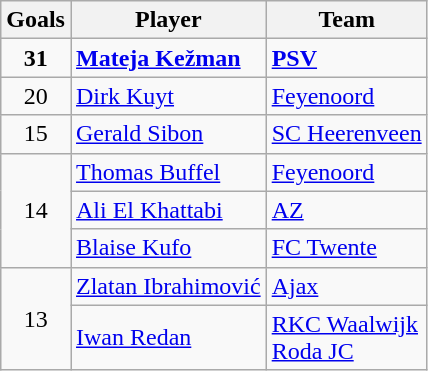<table class="wikitable">
<tr>
<th>Goals</th>
<th>Player</th>
<th>Team</th>
</tr>
<tr>
<td align=center><strong>31</strong></td>
<td> <strong><a href='#'>Mateja Kežman</a></strong></td>
<td><strong><a href='#'>PSV</a></strong></td>
</tr>
<tr>
<td align=center>20</td>
<td> <a href='#'>Dirk Kuyt</a></td>
<td><a href='#'>Feyenoord</a></td>
</tr>
<tr>
<td align=center>15</td>
<td> <a href='#'>Gerald Sibon</a></td>
<td><a href='#'>SC Heerenveen</a></td>
</tr>
<tr>
<td rowspan="3" align=center>14</td>
<td> <a href='#'>Thomas Buffel</a></td>
<td><a href='#'>Feyenoord</a></td>
</tr>
<tr>
<td> <a href='#'>Ali El Khattabi</a></td>
<td><a href='#'>AZ</a></td>
</tr>
<tr>
<td> <a href='#'>Blaise Kufo</a></td>
<td><a href='#'>FC Twente</a></td>
</tr>
<tr>
<td rowspan="2" align=center>13</td>
<td> <a href='#'>Zlatan Ibrahimović</a></td>
<td><a href='#'>Ajax</a></td>
</tr>
<tr>
<td> <a href='#'>Iwan Redan</a></td>
<td><a href='#'>RKC Waalwijk</a><br><a href='#'>Roda JC</a></td>
</tr>
</table>
